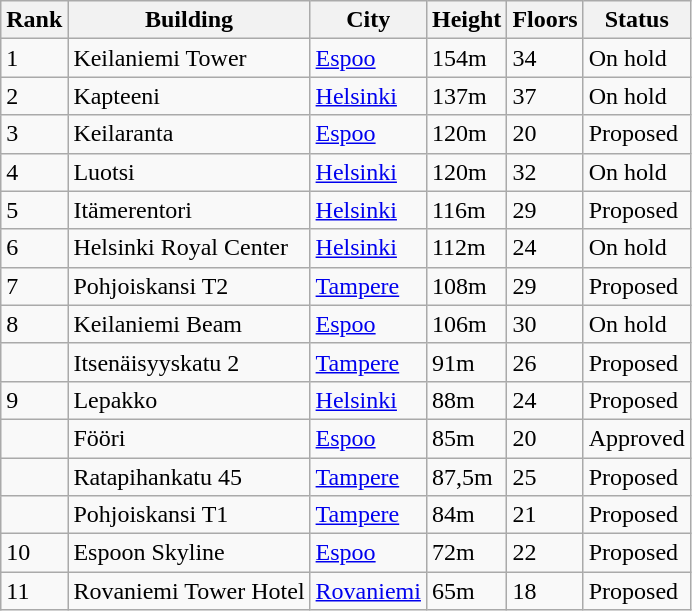<table class="wikitable sortable">
<tr>
<th>Rank</th>
<th>Building</th>
<th>City</th>
<th>Height</th>
<th>Floors</th>
<th>Status</th>
</tr>
<tr>
<td>1</td>
<td>Keilaniemi Tower</td>
<td><a href='#'>Espoo</a></td>
<td>154m</td>
<td>34</td>
<td>On hold</td>
</tr>
<tr>
<td>2</td>
<td>Kapteeni</td>
<td><a href='#'>Helsinki</a></td>
<td>137m</td>
<td>37</td>
<td>On hold</td>
</tr>
<tr>
<td>3</td>
<td>Keilaranta </td>
<td><a href='#'>Espoo</a></td>
<td>120m</td>
<td>20</td>
<td>Proposed</td>
</tr>
<tr>
<td>4</td>
<td>Luotsi</td>
<td><a href='#'>Helsinki</a></td>
<td>120m</td>
<td>32</td>
<td>On hold</td>
</tr>
<tr>
<td>5</td>
<td>Itämerentori</td>
<td><a href='#'>Helsinki</a></td>
<td>116m</td>
<td>29</td>
<td>Proposed</td>
</tr>
<tr>
<td>6</td>
<td>Helsinki Royal Center</td>
<td><a href='#'>Helsinki</a></td>
<td>112m</td>
<td>24</td>
<td>On hold</td>
</tr>
<tr>
<td>7</td>
<td>Pohjoiskansi T2</td>
<td><a href='#'>Tampere</a></td>
<td>108m</td>
<td>29</td>
<td>Proposed</td>
</tr>
<tr>
<td>8</td>
<td>Keilaniemi Beam</td>
<td><a href='#'>Espoo</a></td>
<td>106m</td>
<td>30</td>
<td>On hold</td>
</tr>
<tr>
<td></td>
<td>Itsenäisyyskatu 2</td>
<td><a href='#'>Tampere</a></td>
<td>91m</td>
<td>26</td>
<td>Proposed</td>
</tr>
<tr>
<td>9</td>
<td>Lepakko</td>
<td><a href='#'>Helsinki</a></td>
<td>88m</td>
<td>24</td>
<td>Proposed</td>
</tr>
<tr>
<td></td>
<td>Fööri</td>
<td><a href='#'>Espoo</a></td>
<td>85m</td>
<td>20</td>
<td>Approved</td>
</tr>
<tr>
<td></td>
<td>Ratapihankatu 45</td>
<td><a href='#'>Tampere</a></td>
<td>87,5m</td>
<td>25</td>
<td>Proposed</td>
</tr>
<tr>
<td></td>
<td>Pohjoiskansi T1</td>
<td><a href='#'>Tampere</a></td>
<td>84m</td>
<td>21</td>
<td>Proposed</td>
</tr>
<tr>
<td>10</td>
<td>Espoon Skyline</td>
<td><a href='#'>Espoo</a></td>
<td>72m</td>
<td>22</td>
<td>Proposed</td>
</tr>
<tr>
<td>11</td>
<td>Rovaniemi Tower Hotel</td>
<td><a href='#'>Rovaniemi</a></td>
<td>65m</td>
<td>18</td>
<td>Proposed</td>
</tr>
</table>
